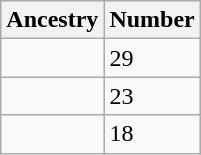<table style="float:right;" class="wikitable sortable">
<tr>
<th>Ancestry</th>
<th>Number</th>
</tr>
<tr>
<td></td>
<td>29</td>
</tr>
<tr>
<td></td>
<td>23</td>
</tr>
<tr>
<td></td>
<td>18</td>
</tr>
</table>
